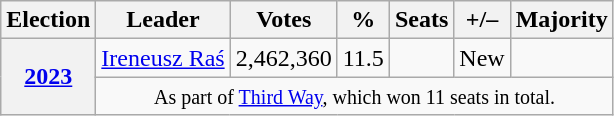<table class="wikitable" style="text-align:center;">
<tr>
<th>Election</th>
<th>Leader</th>
<th>Votes</th>
<th>%</th>
<th>Seats</th>
<th>+/–</th>
<th>Majority</th>
</tr>
<tr>
<th rowspan="2"><a href='#'>2023</a></th>
<td><a href='#'>Ireneusz Raś</a></td>
<td>2,462,360</td>
<td>11.5</td>
<td></td>
<td>New</td>
<td></td>
</tr>
<tr>
<td colspan="6"><small>As part of <a href='#'>Third Way</a>, which won 11 seats in total.</small></td>
</tr>
</table>
